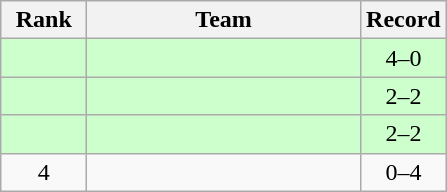<table class="wikitable" style="text-align: center">
<tr>
<th width=50>Rank</th>
<th width=175>Team</th>
<th width=50>Record</th>
</tr>
<tr bgcolor=ccffcc>
<td></td>
<td align=left></td>
<td>4–0</td>
</tr>
<tr bgcolor=ccffcc>
<td></td>
<td align=left></td>
<td>2–2</td>
</tr>
<tr bgcolor=ccffcc>
<td></td>
<td align=left></td>
<td>2–2</td>
</tr>
<tr>
<td>4</td>
<td align=left></td>
<td>0–4</td>
</tr>
</table>
